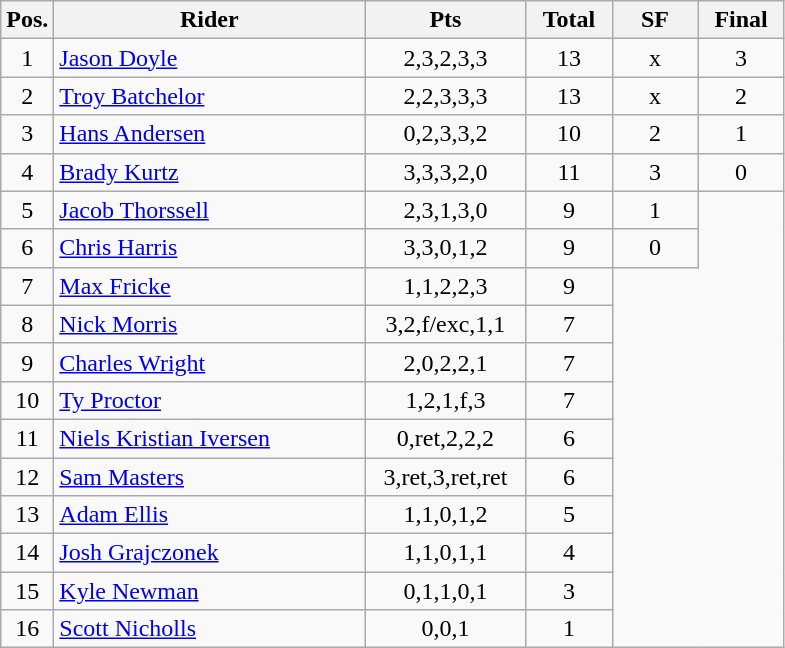<table class=wikitable>
<tr>
<th width=25px>Pos.</th>
<th width=200px>Rider</th>
<th width=100px>Pts</th>
<th width=50px>Total</th>
<th width=50px>SF</th>
<th width=50px>Final</th>
</tr>
<tr align=center >
<td>1</td>
<td align=left> <a href='#'>Jason Doyle</a></td>
<td>2,3,2,3,3</td>
<td>13</td>
<td>x</td>
<td>3</td>
</tr>
<tr align=center>
<td>2</td>
<td align=left> <a href='#'>Troy Batchelor</a></td>
<td>2,2,3,3,3</td>
<td>13</td>
<td>x</td>
<td>2</td>
</tr>
<tr align=center>
<td>3</td>
<td align=left> <a href='#'>Hans Andersen</a></td>
<td>0,2,3,3,2</td>
<td>10</td>
<td>2</td>
<td>1</td>
</tr>
<tr align=center>
<td>4</td>
<td align=left> <a href='#'>Brady Kurtz</a></td>
<td>3,3,3,2,0</td>
<td>11</td>
<td>3</td>
<td>0</td>
</tr>
<tr align=center>
<td>5</td>
<td align=left> <a href='#'>Jacob Thorssell</a></td>
<td>2,3,1,3,0</td>
<td>9</td>
<td>1</td>
</tr>
<tr align=center>
<td>6</td>
<td align=left> <a href='#'>Chris Harris</a></td>
<td>3,3,0,1,2</td>
<td>9</td>
<td>0</td>
</tr>
<tr align=center>
<td>7</td>
<td align=left> <a href='#'>Max Fricke</a></td>
<td>1,1,2,2,3</td>
<td>9</td>
</tr>
<tr align=center>
<td>8</td>
<td align=left> <a href='#'>Nick Morris</a></td>
<td>3,2,f/exc,1,1</td>
<td>7</td>
</tr>
<tr align=center>
<td>9</td>
<td align=left> <a href='#'>Charles  Wright</a></td>
<td>2,0,2,2,1</td>
<td>7</td>
</tr>
<tr align=center>
<td>10</td>
<td align=left> <a href='#'>Ty Proctor</a></td>
<td>1,2,1,f,3</td>
<td>7</td>
</tr>
<tr align=center>
<td>11</td>
<td align=left> <a href='#'>Niels Kristian Iversen</a></td>
<td>0,ret,2,2,2</td>
<td>6</td>
</tr>
<tr align=center>
<td>12</td>
<td align=left> <a href='#'>Sam Masters</a></td>
<td>3,ret,3,ret,ret</td>
<td>6</td>
</tr>
<tr align=center>
<td>13</td>
<td align=left> <a href='#'>Adam Ellis</a></td>
<td>1,1,0,1,2</td>
<td>5</td>
</tr>
<tr align=center>
<td>14</td>
<td align=left> <a href='#'>Josh Grajczonek</a></td>
<td>1,1,0,1,1</td>
<td>4</td>
</tr>
<tr align=center>
<td>15</td>
<td align=left> <a href='#'>Kyle Newman</a></td>
<td>0,1,1,0,1</td>
<td>3</td>
</tr>
<tr align=center>
<td>16</td>
<td align=left> <a href='#'>Scott Nicholls</a></td>
<td>0,0,1</td>
<td>1</td>
</tr>
</table>
